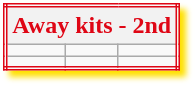<table class="wikitable" style="border:double #DF0615; box-shadow: 4px 4px 4px #FFE100;">
<tr style="background-color:#FFE100; color:#DF0615; font-weight:bold;">
<th colspan=5>Away kits - 2nd</th>
</tr>
<tr>
<td></td>
<td></td>
<td></td>
</tr>
<tr>
<td></td>
<td></td>
<td></td>
</tr>
</table>
